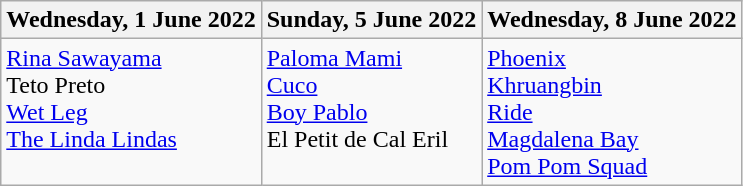<table class="wikitable">
<tr>
<th>Wednesday, 1 June 2022</th>
<th>Sunday, 5 June 2022</th>
<th>Wednesday, 8 June 2022</th>
</tr>
<tr valign="top">
<td><a href='#'>Rina Sawayama</a><br>Teto Preto<br><a href='#'>Wet Leg</a><br><a href='#'>The Linda Lindas</a></td>
<td><a href='#'>Paloma Mami</a><br><a href='#'>Cuco</a><br><a href='#'>Boy Pablo</a><br>El Petit de Cal Eril</td>
<td><a href='#'>Phoenix</a><br><a href='#'>Khruangbin</a><br><a href='#'>Ride</a><br><a href='#'>Magdalena Bay</a><br><a href='#'>Pom Pom Squad</a></td>
</tr>
</table>
